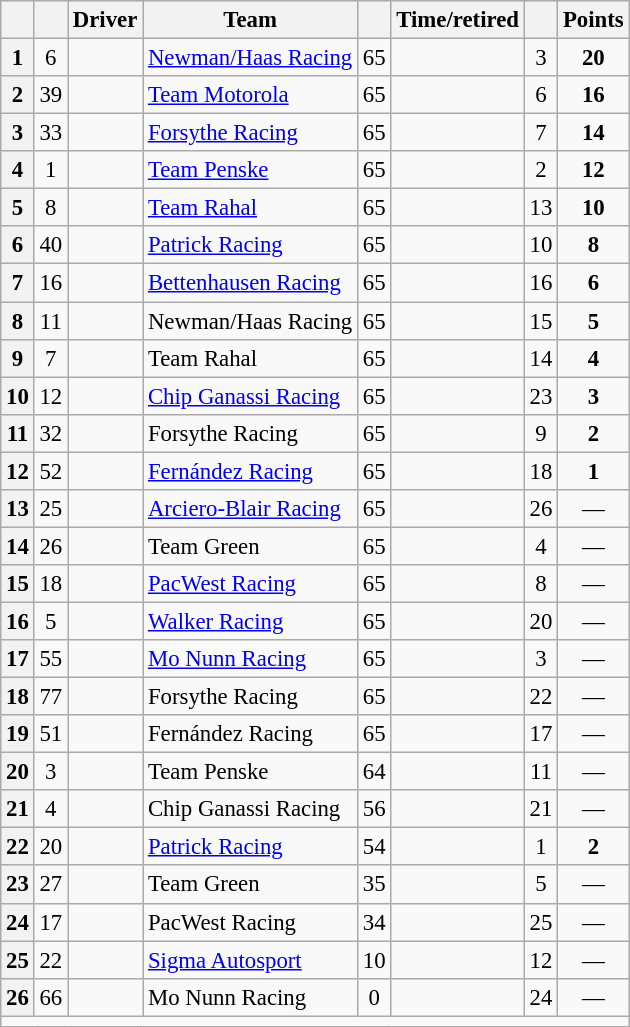<table class="wikitable sortable" style="font-size:95%;">
<tr>
<th scope="col"></th>
<th scope="col"></th>
<th scope="col">Driver</th>
<th scope="col">Team</th>
<th scope="col"></th>
<th scope="col">Time/retired</th>
<th scope="col"></th>
<th scope="col">Points</th>
</tr>
<tr>
<th scope="row">1</th>
<td align="center">6</td>
<td></td>
<td><a href='#'>Newman/Haas Racing</a></td>
<td align="center">65</td>
<td align="center"></td>
<td align="center">3</td>
<td align="center"><strong>20</strong></td>
</tr>
<tr>
<th scope="row">2</th>
<td align="center">39</td>
<td></td>
<td><a href='#'>Team Motorola</a></td>
<td align="center">65</td>
<td align="center"></td>
<td align="center">6</td>
<td align="center"><strong>16</strong></td>
</tr>
<tr>
<th scope="row">3</th>
<td align="center">33</td>
<td></td>
<td><a href='#'>Forsythe Racing</a></td>
<td align="center">65</td>
<td align="center"></td>
<td align="center">7</td>
<td align="center"><strong>14</strong></td>
</tr>
<tr>
<th scope="row">4</th>
<td align="center">1</td>
<td></td>
<td><a href='#'>Team Penske</a></td>
<td align="center">65</td>
<td align="center"></td>
<td align="center">2</td>
<td align="center"><strong>12</strong></td>
</tr>
<tr>
<th scope="row">5</th>
<td align="center">8</td>
<td></td>
<td><a href='#'>Team Rahal</a></td>
<td align="center">65</td>
<td align="center"></td>
<td align="center">13</td>
<td align="center"><strong>10</strong></td>
</tr>
<tr>
<th scope="row">6</th>
<td align="center">40</td>
<td></td>
<td><a href='#'>Patrick Racing</a></td>
<td align="center">65</td>
<td align="center"></td>
<td align="center">10</td>
<td align="center"><strong>8</strong></td>
</tr>
<tr>
<th scope="row">7</th>
<td align="center">16</td>
<td></td>
<td><a href='#'>Bettenhausen Racing</a></td>
<td align="center">65</td>
<td align="center"></td>
<td align="center">16</td>
<td align="center"><strong>6</strong></td>
</tr>
<tr>
<th scope="row">8</th>
<td align="center">11</td>
<td></td>
<td>Newman/Haas Racing</td>
<td align="center">65</td>
<td align="center"></td>
<td align="center">15</td>
<td align="center"><strong>5</strong></td>
</tr>
<tr>
<th scope="row">9</th>
<td align="center">7</td>
<td></td>
<td>Team Rahal</td>
<td align="center">65</td>
<td align="center"></td>
<td align="center">14</td>
<td align="center"><strong>4</strong></td>
</tr>
<tr>
<th scope="row">10</th>
<td align="center">12</td>
<td></td>
<td><a href='#'>Chip Ganassi Racing</a></td>
<td align="center">65</td>
<td align="center"></td>
<td align="center">23</td>
<td align="center"><strong>3</strong></td>
</tr>
<tr>
<th scope="row">11</th>
<td align="center">32</td>
<td></td>
<td>Forsythe Racing</td>
<td align="center">65</td>
<td align="center"></td>
<td align="center">9</td>
<td align="center"><strong>2</strong></td>
</tr>
<tr>
<th scope="row">12</th>
<td align="center">52</td>
<td></td>
<td><a href='#'>Fernández Racing</a></td>
<td align="center">65</td>
<td align="center"></td>
<td align="center">18</td>
<td align="center"><strong>1</strong></td>
</tr>
<tr>
<th scope="row">13</th>
<td align="center">25</td>
<td></td>
<td><a href='#'>Arciero-Blair Racing</a></td>
<td align="center">65</td>
<td align="center"></td>
<td align="center">26</td>
<td align="center">—</td>
</tr>
<tr>
<th scope="row">14</th>
<td align="center">26</td>
<td></td>
<td>Team Green</td>
<td align="center">65</td>
<td align="center"></td>
<td align="center">4</td>
<td align="center">—</td>
</tr>
<tr>
<th scope="row">15</th>
<td align="center">18</td>
<td></td>
<td><a href='#'>PacWest Racing</a></td>
<td align="center">65</td>
<td align="center"></td>
<td align="center">8</td>
<td align="center">—</td>
</tr>
<tr>
<th scope="row">16</th>
<td align="center">5</td>
<td></td>
<td><a href='#'>Walker Racing</a></td>
<td align="center">65</td>
<td align="center"></td>
<td align="center">20</td>
<td align="center">—</td>
</tr>
<tr>
<th scope="row">17</th>
<td align="center">55</td>
<td></td>
<td><a href='#'>Mo Nunn Racing</a></td>
<td align="center">65</td>
<td align="center"></td>
<td align="center">3</td>
<td align="center">—</td>
</tr>
<tr>
<th scope="row">18</th>
<td align="center">77</td>
<td></td>
<td>Forsythe Racing</td>
<td align="center">65</td>
<td align="center"></td>
<td align="center">22</td>
<td align="center">—</td>
</tr>
<tr>
<th scope="row">19</th>
<td align="center">51</td>
<td></td>
<td>Fernández Racing</td>
<td align="center">65</td>
<td align="center"></td>
<td align="center">17</td>
<td align="center">—</td>
</tr>
<tr>
<th scope="row">20</th>
<td align="center">3</td>
<td></td>
<td>Team Penske</td>
<td align="center">64</td>
<td align="center"></td>
<td align="center">11</td>
<td align="center">—</td>
</tr>
<tr>
<th scope="row">21</th>
<td align="center">4</td>
<td></td>
<td>Chip Ganassi Racing</td>
<td align="center">56</td>
<td align="center"></td>
<td align="center">21</td>
<td align="center">—</td>
</tr>
<tr>
<th scope="row">22</th>
<td align="center">20</td>
<td></td>
<td><a href='#'>Patrick Racing</a></td>
<td align="center">54</td>
<td align="center"></td>
<td align="center">1</td>
<td align="center"><strong>2</strong></td>
</tr>
<tr>
<th scope="row">23</th>
<td align="center">27</td>
<td></td>
<td>Team Green</td>
<td align="center">35</td>
<td align="center"></td>
<td align="center">5</td>
<td align="center">—</td>
</tr>
<tr>
<th scope="row">24</th>
<td align="center">17</td>
<td></td>
<td>PacWest Racing</td>
<td align="center">34</td>
<td align="center"></td>
<td align="center">25</td>
<td align="center">—</td>
</tr>
<tr>
<th scope="row">25</th>
<td align="center">22</td>
<td></td>
<td><a href='#'>Sigma Autosport</a></td>
<td align="center">10</td>
<td align="center"></td>
<td align="center">12</td>
<td align="center">—</td>
</tr>
<tr>
<th scope="row">26</th>
<td align="center">66</td>
<td></td>
<td>Mo Nunn Racing</td>
<td align="center">0</td>
<td align="center"></td>
<td align="center">24</td>
<td align="center">—</td>
</tr>
<tr class="sortbottom">
<td colspan="8"></td>
</tr>
</table>
